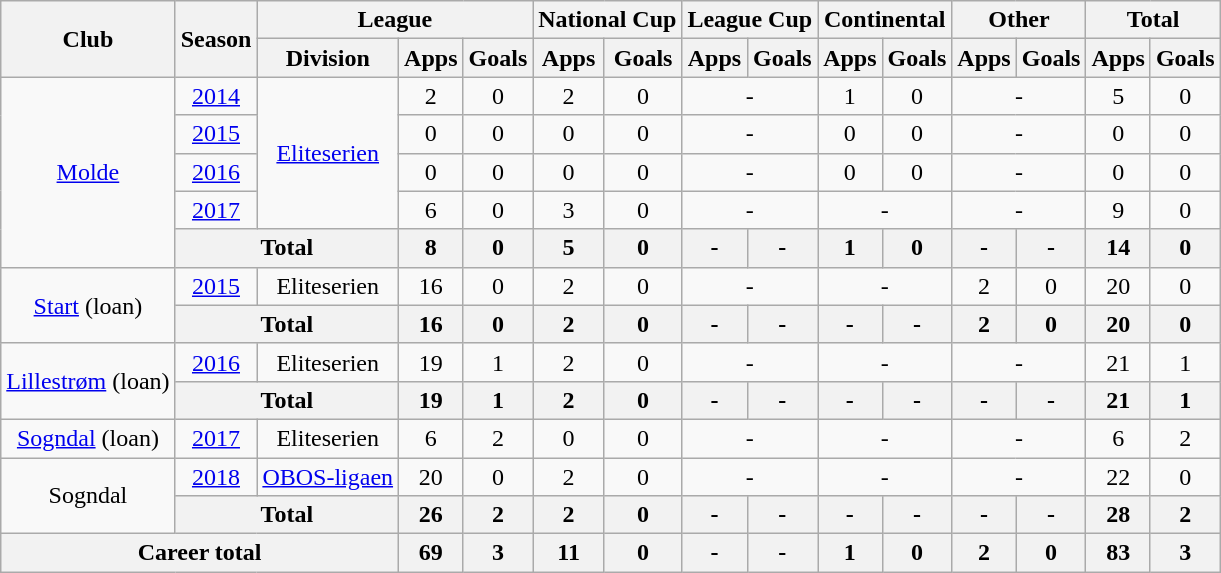<table class="wikitable" style="text-align: center;">
<tr>
<th rowspan="2">Club</th>
<th rowspan="2">Season</th>
<th colspan="3">League</th>
<th colspan="2">National Cup</th>
<th colspan="2">League Cup</th>
<th colspan="2">Continental</th>
<th colspan="2">Other</th>
<th colspan="2">Total</th>
</tr>
<tr>
<th>Division</th>
<th>Apps</th>
<th>Goals</th>
<th>Apps</th>
<th>Goals</th>
<th>Apps</th>
<th>Goals</th>
<th>Apps</th>
<th>Goals</th>
<th>Apps</th>
<th>Goals</th>
<th>Apps</th>
<th>Goals</th>
</tr>
<tr>
<td rowspan="5" valign="center"><a href='#'>Molde</a></td>
<td><a href='#'>2014</a></td>
<td rowspan="4" valign="center"><a href='#'>Eliteserien</a></td>
<td>2</td>
<td>0</td>
<td>2</td>
<td>0</td>
<td colspan="2">-</td>
<td>1</td>
<td>0</td>
<td colspan="2">-</td>
<td>5</td>
<td>0</td>
</tr>
<tr>
<td><a href='#'>2015</a></td>
<td>0</td>
<td>0</td>
<td>0</td>
<td>0</td>
<td colspan="2">-</td>
<td>0</td>
<td>0</td>
<td colspan="2">-</td>
<td>0</td>
<td>0</td>
</tr>
<tr>
<td><a href='#'>2016</a></td>
<td>0</td>
<td>0</td>
<td>0</td>
<td>0</td>
<td colspan="2">-</td>
<td>0</td>
<td>0</td>
<td colspan="2">-</td>
<td>0</td>
<td>0</td>
</tr>
<tr>
<td><a href='#'>2017</a></td>
<td>6</td>
<td>0</td>
<td>3</td>
<td>0</td>
<td colspan="2">-</td>
<td colspan="2">-</td>
<td colspan="2">-</td>
<td>9</td>
<td>0</td>
</tr>
<tr>
<th colspan="2">Total</th>
<th>8</th>
<th>0</th>
<th>5</th>
<th>0</th>
<th>-</th>
<th>-</th>
<th>1</th>
<th>0</th>
<th>-</th>
<th>-</th>
<th>14</th>
<th>0</th>
</tr>
<tr>
<td rowspan="2" valign="center"><a href='#'>Start</a> (loan)</td>
<td><a href='#'>2015</a></td>
<td>Eliteserien</td>
<td>16</td>
<td>0</td>
<td>2</td>
<td>0</td>
<td colspan="2">-</td>
<td colspan="2">-</td>
<td>2</td>
<td>0</td>
<td>20</td>
<td>0</td>
</tr>
<tr>
<th colspan="2">Total</th>
<th>16</th>
<th>0</th>
<th>2</th>
<th>0</th>
<th>-</th>
<th>-</th>
<th>-</th>
<th>-</th>
<th>2</th>
<th>0</th>
<th>20</th>
<th>0</th>
</tr>
<tr>
<td rowspan="2" valign="center"><a href='#'>Lillestrøm</a> (loan)</td>
<td><a href='#'>2016</a></td>
<td>Eliteserien</td>
<td>19</td>
<td>1</td>
<td>2</td>
<td>0</td>
<td colspan="2">-</td>
<td colspan="2">-</td>
<td colspan="2">-</td>
<td>21</td>
<td>1</td>
</tr>
<tr>
<th colspan="2">Total</th>
<th>19</th>
<th>1</th>
<th>2</th>
<th>0</th>
<th>-</th>
<th>-</th>
<th>-</th>
<th>-</th>
<th>-</th>
<th>-</th>
<th>21</th>
<th>1</th>
</tr>
<tr>
<td rowspan="1" valign="center"><a href='#'>Sogndal</a> (loan)</td>
<td><a href='#'>2017</a></td>
<td>Eliteserien</td>
<td>6</td>
<td>2</td>
<td>0</td>
<td>0</td>
<td colspan="2">-</td>
<td colspan="2">-</td>
<td colspan="2">-</td>
<td>6</td>
<td>2</td>
</tr>
<tr>
<td rowspan="2" valign="center">Sogndal</td>
<td><a href='#'>2018</a></td>
<td><a href='#'>OBOS-ligaen</a></td>
<td>20</td>
<td>0</td>
<td>2</td>
<td>0</td>
<td colspan="2">-</td>
<td colspan="2">-</td>
<td colspan="2">-</td>
<td>22</td>
<td>0</td>
</tr>
<tr>
<th colspan="2">Total</th>
<th>26</th>
<th>2</th>
<th>2</th>
<th>0</th>
<th>-</th>
<th>-</th>
<th>-</th>
<th>-</th>
<th>-</th>
<th>-</th>
<th>28</th>
<th>2</th>
</tr>
<tr>
<th colspan="3">Career total</th>
<th>69</th>
<th>3</th>
<th>11</th>
<th>0</th>
<th>-</th>
<th>-</th>
<th>1</th>
<th>0</th>
<th>2</th>
<th>0</th>
<th>83</th>
<th>3</th>
</tr>
</table>
